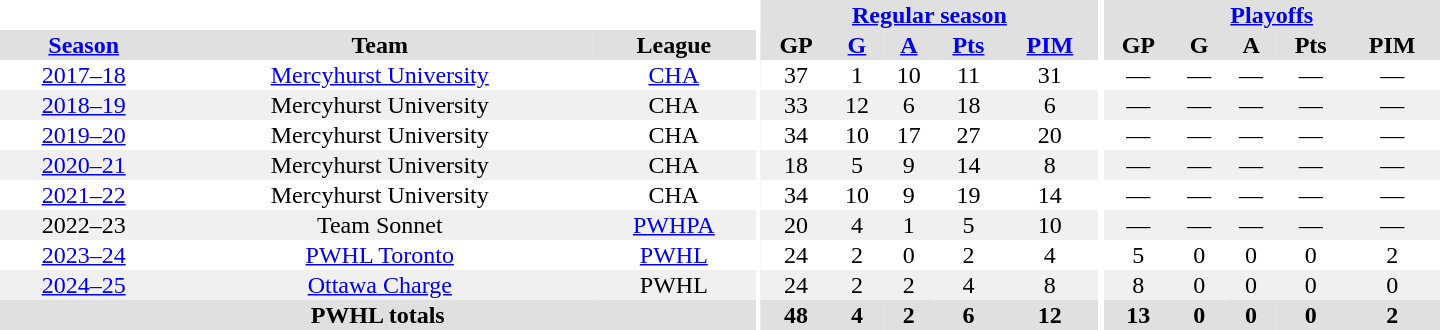<table border="0" cellpadding="1" cellspacing="0" style="text-align:center; width:60em">
<tr bgcolor="#e0e0e0">
<th colspan="3" bgcolor="#ffffff"></th>
<th rowspan="97" bgcolor="#ffffff"></th>
<th colspan="5"><a href='#'>Regular season</a></th>
<th rowspan="97" bgcolor="#ffffff"></th>
<th colspan="5"><a href='#'>Playoffs</a></th>
</tr>
<tr bgcolor="#e0e0e0">
<th><a href='#'>Season</a></th>
<th>Team</th>
<th>League</th>
<th>GP</th>
<th><a href='#'>G</a></th>
<th><a href='#'>A</a></th>
<th><a href='#'>Pts</a></th>
<th><a href='#'>PIM</a></th>
<th>GP</th>
<th>G</th>
<th>A</th>
<th>Pts</th>
<th>PIM</th>
</tr>
<tr>
<td><a href='#'>2017–18</a></td>
<td><a href='#'>Mercyhurst University</a></td>
<td><a href='#'>CHA</a></td>
<td>37</td>
<td>1</td>
<td>10</td>
<td>11</td>
<td>31</td>
<td>—</td>
<td>—</td>
<td>—</td>
<td>—</td>
<td>—</td>
</tr>
<tr bgcolor="#f0f0f0">
<td><a href='#'>2018–19</a></td>
<td>Mercyhurst University</td>
<td>CHA</td>
<td>33</td>
<td>12</td>
<td>6</td>
<td>18</td>
<td>6</td>
<td>—</td>
<td>—</td>
<td>—</td>
<td>—</td>
<td>—</td>
</tr>
<tr>
<td><a href='#'>2019–20</a></td>
<td>Mercyhurst University</td>
<td>CHA</td>
<td>34</td>
<td>10</td>
<td>17</td>
<td>27</td>
<td>20</td>
<td>—</td>
<td>—</td>
<td>—</td>
<td>—</td>
<td>—</td>
</tr>
<tr bgcolor="#f0f0f0">
<td><a href='#'>2020–21</a></td>
<td>Mercyhurst University</td>
<td>CHA</td>
<td>18</td>
<td>5</td>
<td>9</td>
<td>14</td>
<td>8</td>
<td>—</td>
<td>—</td>
<td>—</td>
<td>—</td>
<td>—</td>
</tr>
<tr>
<td><a href='#'>2021–22</a></td>
<td>Mercyhurst University</td>
<td>CHA</td>
<td>34</td>
<td>10</td>
<td>9</td>
<td>19</td>
<td>14</td>
<td>—</td>
<td>—</td>
<td>—</td>
<td>—</td>
<td>—</td>
</tr>
<tr bgcolor="#f0f0f0">
<td>2022–23</td>
<td>Team Sonnet</td>
<td><a href='#'>PWHPA</a></td>
<td>20</td>
<td>4</td>
<td>1</td>
<td>5</td>
<td>10</td>
<td>—</td>
<td>—</td>
<td>—</td>
<td>—</td>
<td>—</td>
</tr>
<tr>
<td><a href='#'>2023–24</a></td>
<td><a href='#'>PWHL Toronto</a></td>
<td><a href='#'>PWHL</a></td>
<td>24</td>
<td>2</td>
<td>0</td>
<td>2</td>
<td>4</td>
<td>5</td>
<td>0</td>
<td>0</td>
<td>0</td>
<td>2</td>
</tr>
<tr bgcolor="#f0f0f0">
<td><a href='#'>2024–25</a></td>
<td><a href='#'>Ottawa Charge</a></td>
<td>PWHL</td>
<td>24</td>
<td>2</td>
<td>2</td>
<td>4</td>
<td>8</td>
<td>8</td>
<td>0</td>
<td>0</td>
<td>0</td>
<td>0</td>
</tr>
<tr bgcolor="#e0e0e0">
<th colspan="3">PWHL totals</th>
<th>48</th>
<th>4</th>
<th>2</th>
<th>6</th>
<th>12</th>
<th>13</th>
<th>0</th>
<th>0</th>
<th>0</th>
<th>2</th>
</tr>
</table>
